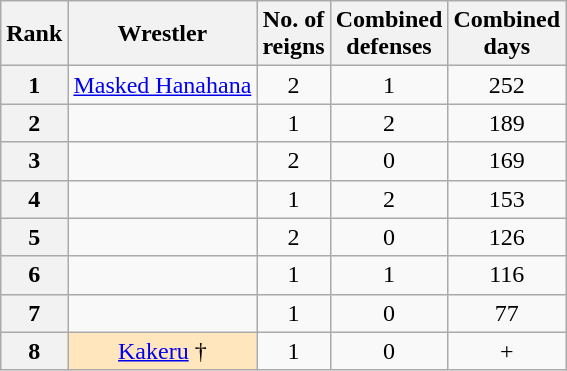<table class="wikitable sortable" style="text-align: center">
<tr>
<th>Rank</th>
<th>Wrestler</th>
<th>No. of<br>reigns</th>
<th>Combined<br>defenses</th>
<th>Combined<br>days</th>
</tr>
<tr>
<th>1</th>
<td><a href='#'>Masked Hanahana</a></td>
<td>2</td>
<td>1</td>
<td>252</td>
</tr>
<tr>
<th>2</th>
<td></td>
<td>1</td>
<td>2</td>
<td>189</td>
</tr>
<tr>
<th>3</th>
<td></td>
<td>2</td>
<td>0</td>
<td>169</td>
</tr>
<tr>
<th>4</th>
<td></td>
<td>1</td>
<td>2</td>
<td>153</td>
</tr>
<tr>
<th>5</th>
<td></td>
<td>2</td>
<td>0</td>
<td>126</td>
</tr>
<tr>
<th>6</th>
<td></td>
<td>1</td>
<td>1</td>
<td>116</td>
</tr>
<tr>
<th>7</th>
<td></td>
<td>1</td>
<td>0</td>
<td>77</td>
</tr>
<tr>
<th>8</th>
<td style="background-color:#FFE6BD"><a href='#'>Kakeru</a> †</td>
<td>1</td>
<td>0</td>
<td>+</td>
</tr>
</table>
